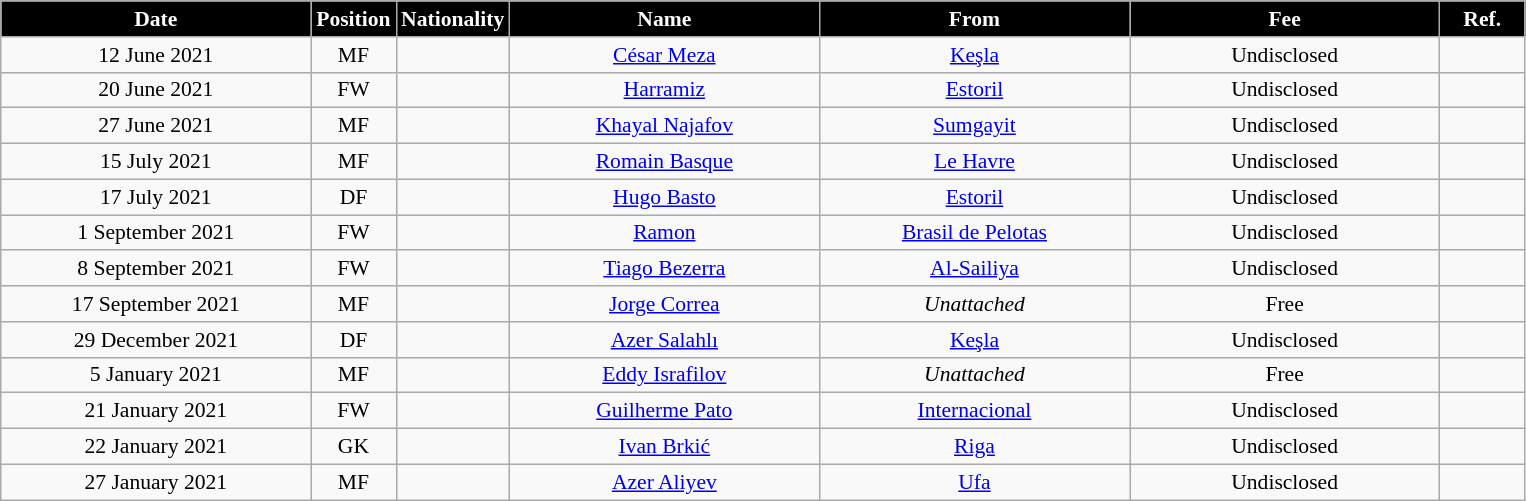<table class="wikitable"  style="text-align:center; font-size:90%; ">
<tr>
<th style="background:#000000; color:#fff; width:200px;">Date</th>
<th style="background:#000000; color:#fff; width:50px;">Position</th>
<th style="background:#000000; color:#fff; width:50px;">Nationality</th>
<th style="background:#000000; color:#fff; width:200px;">Name</th>
<th style="background:#000000; color:#fff; width:200px;">From</th>
<th style="background:#000000; color:#fff; width:200px;">Fee</th>
<th style="background:#000000; color:#fff; width:50px;">Ref.</th>
</tr>
<tr>
<td>12 June 2021</td>
<td>MF</td>
<td></td>
<td><a href='#'>César Meza</a></td>
<td><a href='#'>Keşla</a></td>
<td>Undisclosed</td>
<td></td>
</tr>
<tr>
<td>20 June 2021</td>
<td>FW</td>
<td></td>
<td><a href='#'>Harramiz</a></td>
<td><a href='#'>Estoril</a></td>
<td>Undisclosed</td>
<td></td>
</tr>
<tr>
<td>27 June 2021</td>
<td>MF</td>
<td></td>
<td><a href='#'>Khayal Najafov</a></td>
<td><a href='#'>Sumgayit</a></td>
<td>Undisclosed</td>
<td></td>
</tr>
<tr>
<td>15 July 2021</td>
<td>MF</td>
<td></td>
<td><a href='#'>Romain Basque</a></td>
<td><a href='#'>Le Havre</a></td>
<td>Undisclosed</td>
<td></td>
</tr>
<tr>
<td>17 July 2021</td>
<td>DF</td>
<td></td>
<td><a href='#'>Hugo Basto</a></td>
<td><a href='#'>Estoril</a></td>
<td>Undisclosed</td>
<td></td>
</tr>
<tr>
<td>1 September 2021</td>
<td>FW</td>
<td></td>
<td><a href='#'>Ramon</a></td>
<td><a href='#'>Brasil de Pelotas</a></td>
<td>Undisclosed</td>
<td></td>
</tr>
<tr>
<td>8 September 2021</td>
<td>FW</td>
<td></td>
<td><a href='#'>Tiago Bezerra</a></td>
<td><a href='#'>Al-Sailiya</a></td>
<td>Undisclosed</td>
<td></td>
</tr>
<tr>
<td>17 September 2021</td>
<td>MF</td>
<td></td>
<td><a href='#'>Jorge Correa</a></td>
<td><em>Unattached</em></td>
<td>Free</td>
<td></td>
</tr>
<tr>
<td>29 December 2021</td>
<td>DF</td>
<td></td>
<td><a href='#'>Azer Salahlı</a></td>
<td><a href='#'>Keşla</a></td>
<td>Undisclosed</td>
<td></td>
</tr>
<tr>
<td>5 January 2021</td>
<td>MF</td>
<td></td>
<td><a href='#'>Eddy Israfilov</a></td>
<td><em>Unattached</em></td>
<td>Free</td>
<td></td>
</tr>
<tr>
<td>21 January 2021</td>
<td>FW</td>
<td></td>
<td><a href='#'>Guilherme Pato</a></td>
<td><a href='#'>Internacional</a></td>
<td>Undisclosed</td>
<td></td>
</tr>
<tr>
<td>22 January 2021</td>
<td>GK</td>
<td></td>
<td><a href='#'>Ivan Brkić</a></td>
<td><a href='#'>Riga</a></td>
<td>Undisclosed</td>
<td></td>
</tr>
<tr>
<td>27 January 2021</td>
<td>MF</td>
<td></td>
<td><a href='#'>Azer Aliyev</a></td>
<td><a href='#'>Ufa</a></td>
<td>Undisclosed</td>
<td></td>
</tr>
</table>
